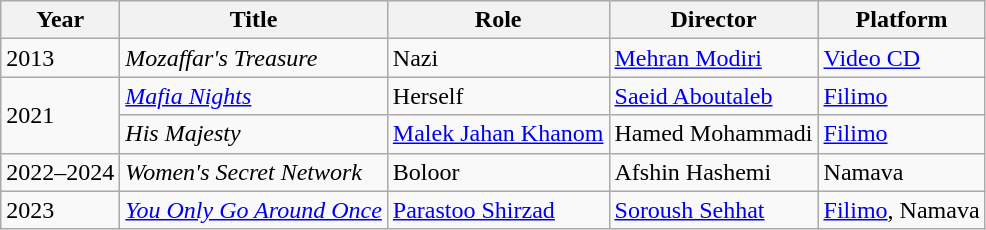<table class="wikitable sortable">
<tr>
<th>Year</th>
<th>Title</th>
<th>Role</th>
<th>Director</th>
<th class="unsortable">Platform</th>
</tr>
<tr>
<td>2013</td>
<td><em>Mozaffar's Treasure</em></td>
<td>Nazi</td>
<td><a href='#'>Mehran Modiri</a></td>
<td><a href='#'>Video CD</a></td>
</tr>
<tr>
<td rowspan="2">2021</td>
<td><em><a href='#'>Mafia Nights</a></em></td>
<td>Herself</td>
<td><a href='#'>Saeid Aboutaleb</a></td>
<td><a href='#'>Filimo</a></td>
</tr>
<tr>
<td His Majesty (TV series)><em>His Majesty</em></td>
<td><a href='#'>Malek Jahan Khanom</a></td>
<td>Hamed Mohammadi</td>
<td><a href='#'>Filimo</a></td>
</tr>
<tr>
<td>2022–2024</td>
<td><em>Women's Secret Network</em></td>
<td>Boloor</td>
<td>Afshin Hashemi</td>
<td>Namava</td>
</tr>
<tr>
<td>2023</td>
<td><em><a href='#'>You Only Go Around Once</a></em></td>
<td><a href='#'>Parastoo Shirzad</a></td>
<td><a href='#'>Soroush Sehhat</a></td>
<td><a href='#'>Filimo</a>, Namava</td>
</tr>
</table>
